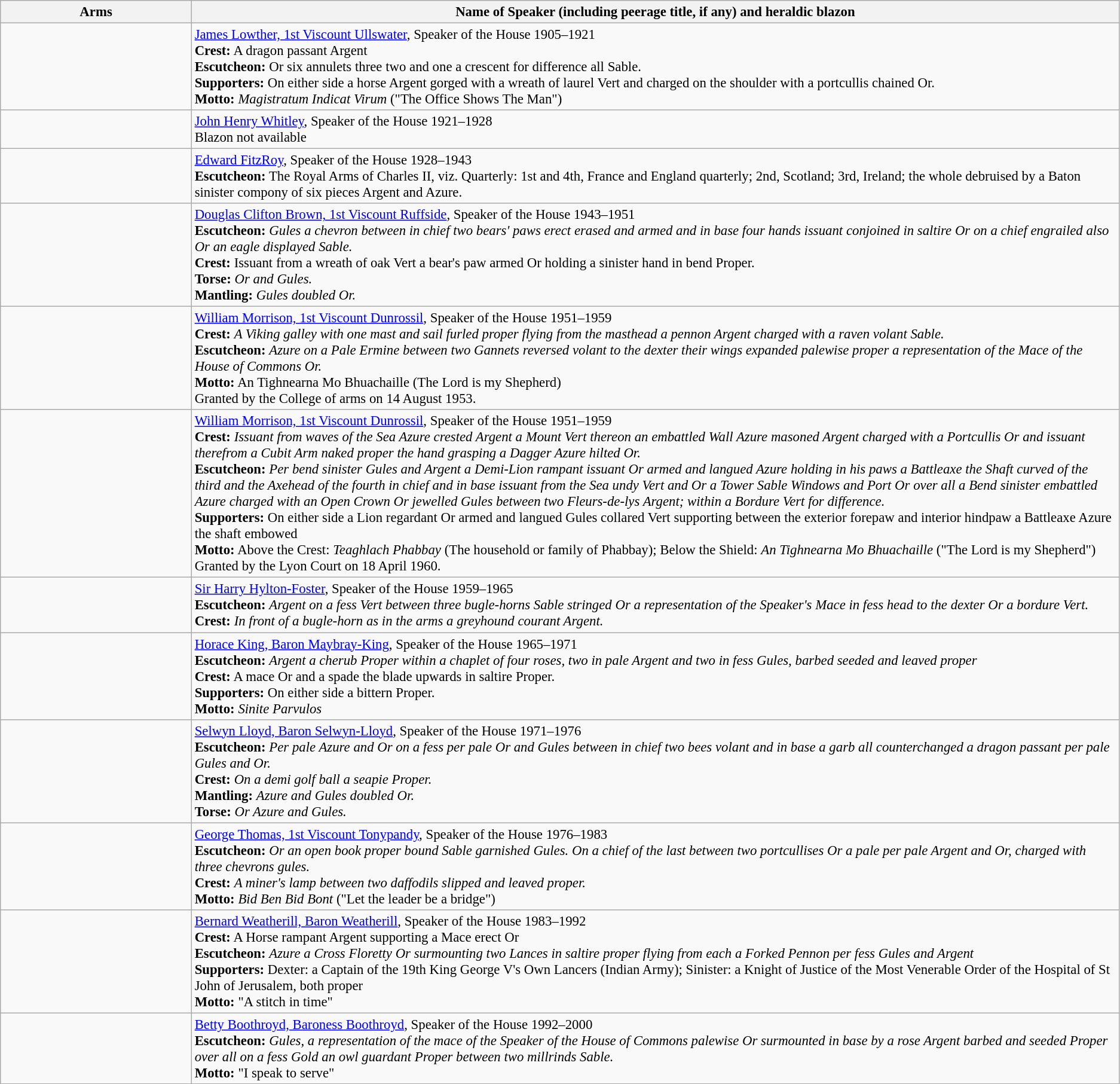<table class=wikitable style=font-size:95%>
<tr style="vertical-align:top; text-align:center;">
<th style="width:206px;">Arms</th>
<th>Name of Speaker (including peerage title, if any) and heraldic blazon</th>
</tr>
<tr valign=top>
<td align=center></td>
<td><a href='#'>James Lowther, 1st Viscount Ullswater</a>, Speaker of the House 1905–1921<br><strong>Crest:</strong> A dragon passant Argent <br>
<strong>Escutcheon:</strong> Or six annulets three two and one a crescent for difference all Sable.<br>
<strong>Supporters:</strong> On either side a horse Argent gorged with a wreath of laurel Vert and charged on the shoulder with a portcullis chained Or.<br>
<strong>Motto:</strong> <em>Magistratum Indicat Virum</em> ("The Office Shows The Man") </td>
</tr>
<tr valign=top>
<td align=center></td>
<td><a href='#'>John Henry Whitley</a>, Speaker of the House 1921–1928<br>Blazon not available</td>
</tr>
<tr valign=top>
<td align=center></td>
<td><a href='#'>Edward FitzRoy</a>, Speaker of the House 1928–1943<br><strong>Escutcheon:</strong> The Royal Arms of Charles II, viz. Quarterly: 1st and 4th, France and England quarterly; 2nd, Scotland; 3rd, Ireland; the whole debruised by a Baton sinister compony of six pieces Argent and Azure.</td>
</tr>
<tr valign=top>
<td align=center></td>
<td><a href='#'>Douglas Clifton Brown, 1st Viscount Ruffside</a>, Speaker of the House 1943–1951<br><strong>Escutcheon:</strong> <em>Gules a chevron between in chief two bears' paws erect erased and armed and in base four hands issuant conjoined in saltire Or on a chief engrailed also Or an eagle displayed Sable.</em><br>
<strong>Crest:</strong> Issuant from a wreath of oak Vert a bear's paw armed Or holding a sinister hand in bend Proper.<br>
<strong>Torse:</strong> <em>Or and Gules.</em><br>
<strong>Mantling:</strong> <em>Gules doubled Or.</em></td>
</tr>
<tr valign=top>
<td align=center></td>
<td><a href='#'>William Morrison, 1st Viscount Dunrossil</a>, Speaker of the House 1951–1959<br><strong>Crest:</strong> <em>A Viking galley with one mast and sail furled proper flying from the masthead a pennon Argent charged with a raven volant Sable.</em><br>
<strong>Escutcheon:</strong> <em>Azure on a Pale Ermine between two Gannets reversed volant to the dexter their wings expanded palewise proper a representation of the Mace of the House of Commons Or.</em><br>
<strong>Motto:</strong> An Tighnearna Mo Bhuachaille (The Lord is my Shepherd)<br>
Granted by the College of arms on 14 August 1953.</td>
</tr>
<tr valign=top>
<td align=center></td>
<td><a href='#'>William Morrison, 1st Viscount Dunrossil</a>, Speaker of the House 1951–1959<br><strong>Crest:</strong> <em>Issuant from waves of the Sea Azure crested Argent a Mount Vert thereon an embattled Wall Azure masoned Argent charged with a Portcullis Or and issuant therefrom a Cubit Arm naked proper the hand grasping a Dagger Azure hilted Or.</em><br>
<strong>Escutcheon:</strong> <em>Per bend sinister Gules and Argent a Demi-Lion rampant issuant Or armed and langued Azure holding in his paws a Battleaxe the Shaft curved of the third and the Axehead of the fourth in chief and in base issuant from the Sea undy Vert and Or a Tower Sable Windows and Port Or over all a Bend sinister embattled Azure charged with an Open Crown Or jewelled Gules between two Fleurs-de-lys Argent; within a Bordure Vert for difference.</em> <br>
<strong>Supporters:</strong> On either side a Lion regardant Or armed and langued Gules collared Vert supporting between the exterior forepaw and interior hindpaw a Battleaxe Azure the shaft embowed <br>
<strong>Motto:</strong> Above the Crest: <em>Teaghlach Phabbay</em> (The household or family of Phabbay); Below the Shield: <em>An Tighnearna Mo Bhuachaille</em> ("The Lord is my Shepherd")<br>
Granted by the Lyon Court on 18 April 1960.</td>
</tr>
<tr valign=top>
<td align=center></td>
<td><a href='#'>Sir Harry Hylton-Foster</a>, Speaker of the House 1959–1965<br><strong>Escutcheon:</strong> <em>Argent on a fess Vert between three bugle-horns Sable stringed Or a representation of the Speaker's Mace in fess head to the dexter Or a bordure Vert.</em><br>
<strong>Crest:</strong> <em>In front of a bugle-horn as in the arms a greyhound courant Argent.</em></td>
</tr>
<tr valign=top>
<td align=center></td>
<td><a href='#'>Horace King, Baron Maybray-King</a>, Speaker of the House 1965–1971<br><strong>Escutcheon:</strong> <em>Argent a cherub Proper within a chaplet of four roses, two in pale Argent and two in fess Gules, barbed seeded and leaved proper</em> <br>
<strong>Crest:</strong> A mace Or and a spade the blade upwards in saltire Proper. <br>
<strong>Supporters:</strong> On either side a bittern Proper. <br>
<strong>Motto:</strong> <em>Sinite Parvulos</em> </td>
</tr>
<tr valign=top>
<td align=center></td>
<td><a href='#'>Selwyn Lloyd, Baron Selwyn-Lloyd</a>, Speaker of the House 1971–1976<br><strong>Escutcheon:</strong> <em>Per pale Azure and Or on a fess per pale Or and Gules between in chief two bees volant and in base a garb all counterchanged a dragon passant per pale Gules and Or.</em><br>
<strong>Crest:</strong> <em>On a demi golf ball a seapie Proper.</em><br>
<strong>Mantling:</strong> <em>Azure and Gules doubled Or.</em><br>
<strong>Torse:</strong> <em>Or Azure and Gules.</em></td>
</tr>
<tr valign=top>
<td align=center></td>
<td><a href='#'>George Thomas, 1st Viscount Tonypandy</a>, Speaker of the House 1976–1983<br><strong>Escutcheon:</strong> <em>Or an open book proper bound Sable garnished Gules. On a chief of the last between two portcullises Or a pale per pale Argent and Or, charged with three chevrons gules.</em><br>
<strong>Crest:</strong> <em>A miner's lamp between two daffodils slipped and leaved proper.</em><br>
<strong>Motto:</strong> <em>Bid Ben Bid Bont</em> ("Let the leader be a bridge")</td>
</tr>
<tr valign=top>
<td align=center></td>
<td><a href='#'>Bernard Weatherill, Baron Weatherill</a>, Speaker of the House 1983–1992<br><strong>Crest:</strong> A Horse rampant Argent supporting a Mace erect Or <br>
<strong>Escutcheon:</strong> <em>Azure a Cross Floretty Or surmounting two Lances in saltire proper flying from each a Forked Pennon per fess Gules and Argent</em><br>
<strong>Supporters:</strong> Dexter: a Captain of the 19th King George V's Own Lancers (Indian Army); Sinister: a Knight of Justice of the Most Venerable Order of the Hospital of St John of Jerusalem, both proper <br>
<strong>Motto:</strong> "A stitch in time"</td>
</tr>
<tr>
<td align=center></td>
<td><a href='#'>Betty Boothroyd, Baroness Boothroyd</a>, Speaker of the House 1992–2000<br><strong>Escutcheon:</strong> <em>Gules, a representation of the mace of the Speaker of the House of Commons palewise Or surmounted in base by a rose Argent barbed and seeded Proper over all on a fess Gold an owl guardant Proper between two millrinds Sable.</em><br>
<strong>Motto:</strong> "I speak to serve"</td>
</tr>
</table>
